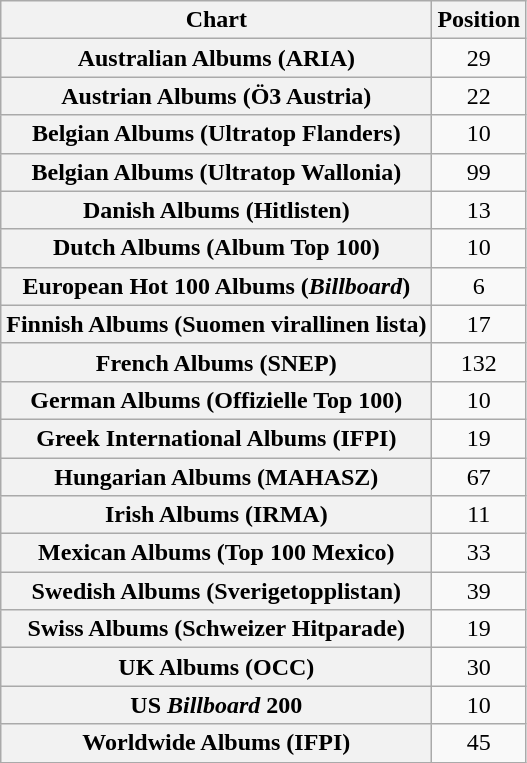<table class="wikitable sortable plainrowheaders" style="text-align:center">
<tr>
<th scope="col">Chart</th>
<th scope="col">Position</th>
</tr>
<tr>
<th scope="row">Australian Albums (ARIA)</th>
<td>29</td>
</tr>
<tr>
<th scope="row">Austrian Albums (Ö3 Austria)</th>
<td>22</td>
</tr>
<tr>
<th scope="row">Belgian Albums (Ultratop Flanders)</th>
<td>10</td>
</tr>
<tr>
<th scope="row">Belgian Albums (Ultratop Wallonia)</th>
<td>99</td>
</tr>
<tr>
<th scope="row">Danish Albums (Hitlisten)</th>
<td>13</td>
</tr>
<tr>
<th scope="row">Dutch Albums (Album Top 100)</th>
<td>10</td>
</tr>
<tr>
<th scope="row">European Hot 100 Albums (<em>Billboard</em>)</th>
<td>6</td>
</tr>
<tr>
<th scope="row">Finnish Albums (Suomen virallinen lista)</th>
<td>17</td>
</tr>
<tr>
<th scope="row">French Albums (SNEP)</th>
<td>132</td>
</tr>
<tr>
<th scope="row">German Albums (Offizielle Top 100)</th>
<td>10</td>
</tr>
<tr>
<th scope="row">Greek International Albums (IFPI)</th>
<td>19</td>
</tr>
<tr>
<th scope="row">Hungarian Albums (MAHASZ)</th>
<td>67</td>
</tr>
<tr>
<th scope="row">Irish Albums (IRMA)</th>
<td>11</td>
</tr>
<tr>
<th scope="row">Mexican Albums (Top 100 Mexico)</th>
<td>33</td>
</tr>
<tr>
<th scope="row">Swedish Albums (Sverigetopplistan)</th>
<td>39</td>
</tr>
<tr>
<th scope="row">Swiss Albums (Schweizer Hitparade)</th>
<td>19</td>
</tr>
<tr>
<th scope="row">UK Albums (OCC)</th>
<td>30</td>
</tr>
<tr>
<th scope="row">US <em>Billboard</em> 200</th>
<td>10</td>
</tr>
<tr>
<th scope="row">Worldwide Albums (IFPI)</th>
<td>45</td>
</tr>
</table>
